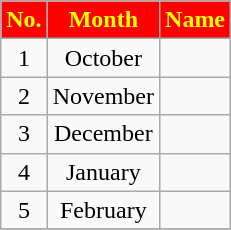<table class="wikitable sortable" style="text-align: center;">
<tr>
<th style="background:#ff0000; color:#ffff00; text-align:center;">No.</th>
<th style="background:#ff0000; color:#ffff00; text-align:center;">Month</th>
<th style="background:#ff0000; color:#ffff00; text-align:center;">Name</th>
</tr>
<tr>
<td>1</td>
<td>October</td>
<td></td>
</tr>
<tr>
<td>2</td>
<td>November</td>
<td></td>
</tr>
<tr>
<td>3</td>
<td>December</td>
<td></td>
</tr>
<tr>
<td>4</td>
<td>January</td>
<td></td>
</tr>
<tr>
<td>5</td>
<td>February</td>
<td></td>
</tr>
<tr>
</tr>
</table>
